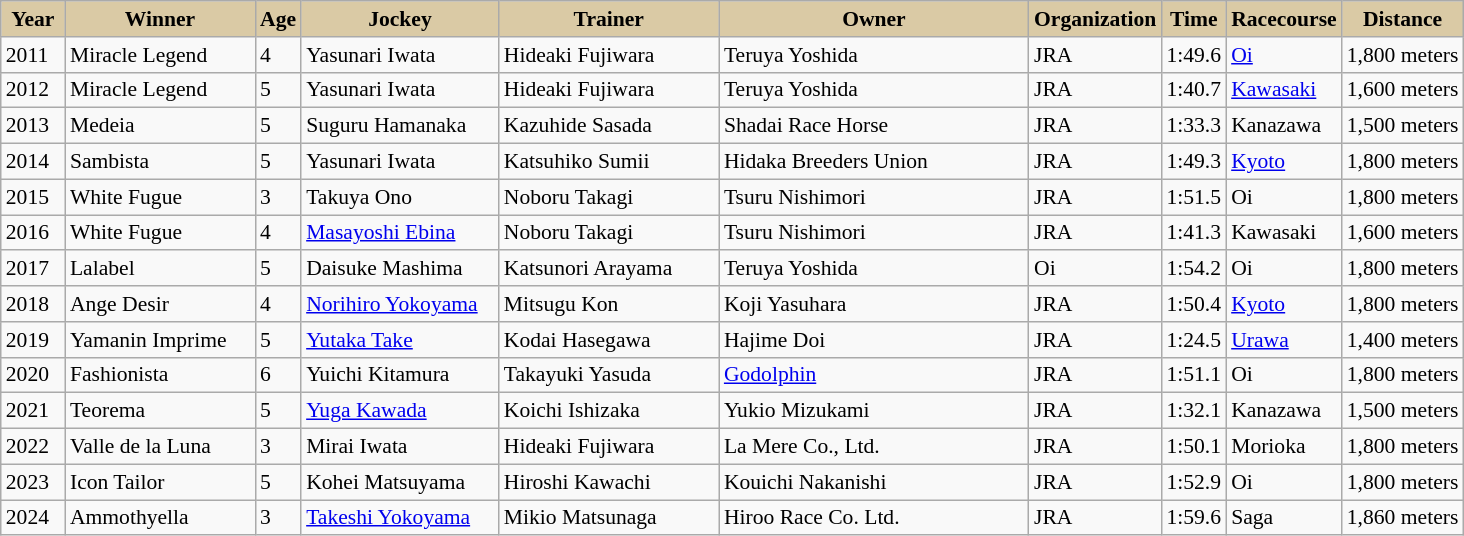<table class="wikitable sortable" style="font-size:90%; white-space:nowrap">
<tr>
<th style="background-color:#DACAA5; width:36px">Year<br></th>
<th style="background-color:#DACAA5; width:120px">Winner<br></th>
<th style="background-color:#DACAA5">Age<br></th>
<th style="background-color:#DACAA5; width:125px">Jockey<br></th>
<th style="background-color:#DACAA5; width:140px">Trainer<br></th>
<th style="background-color:#DACAA5; width:200px">Owner<br></th>
<th style="background-color:#DACAA5">Organization<br></th>
<th style="background-color:#DACAA5">Time<br></th>
<th style="background-color:#DACAA5">Racecourse<br></th>
<th style="background-color:#DACAA5">Distance</th>
</tr>
<tr>
<td>2011</td>
<td>Miracle Legend</td>
<td>4</td>
<td>Yasunari Iwata</td>
<td>Hideaki Fujiwara</td>
<td>Teruya Yoshida</td>
<td>JRA</td>
<td>1:49.6</td>
<td><a href='#'>Oi</a></td>
<td>1,800 meters</td>
</tr>
<tr>
<td>2012</td>
<td>Miracle Legend</td>
<td>5</td>
<td>Yasunari Iwata</td>
<td>Hideaki Fujiwara</td>
<td>Teruya Yoshida</td>
<td>JRA</td>
<td>1:40.7</td>
<td><a href='#'>Kawasaki</a></td>
<td>1,600 meters</td>
</tr>
<tr>
<td>2013</td>
<td>Medeia</td>
<td>5</td>
<td>Suguru Hamanaka</td>
<td>Kazuhide Sasada</td>
<td>Shadai Race Horse</td>
<td>JRA</td>
<td>1:33.3</td>
<td>Kanazawa</td>
<td>1,500 meters</td>
</tr>
<tr>
<td>2014</td>
<td>Sambista</td>
<td>5</td>
<td>Yasunari Iwata</td>
<td>Katsuhiko Sumii</td>
<td>Hidaka Breeders Union</td>
<td>JRA</td>
<td>1:49.3</td>
<td><a href='#'>Kyoto</a></td>
<td>1,800 meters</td>
</tr>
<tr>
<td>2015</td>
<td>White Fugue</td>
<td>3</td>
<td>Takuya Ono</td>
<td>Noboru Takagi</td>
<td>Tsuru Nishimori</td>
<td>JRA</td>
<td>1:51.5</td>
<td>Oi</td>
<td>1,800 meters</td>
</tr>
<tr>
<td>2016</td>
<td>White Fugue</td>
<td>4</td>
<td><a href='#'>Masayoshi Ebina</a></td>
<td>Noboru Takagi</td>
<td>Tsuru Nishimori</td>
<td>JRA</td>
<td>1:41.3</td>
<td>Kawasaki</td>
<td>1,600 meters</td>
</tr>
<tr>
<td>2017</td>
<td>Lalabel</td>
<td>5</td>
<td>Daisuke Mashima</td>
<td>Katsunori Arayama</td>
<td>Teruya Yoshida</td>
<td>Oi</td>
<td>1:54.2</td>
<td>Oi</td>
<td>1,800 meters</td>
</tr>
<tr>
<td>2018</td>
<td>Ange Desir</td>
<td>4</td>
<td><a href='#'>Norihiro Yokoyama</a></td>
<td>Mitsugu Kon</td>
<td>Koji Yasuhara</td>
<td>JRA</td>
<td>1:50.4</td>
<td><a href='#'>Kyoto</a></td>
<td>1,800 meters</td>
</tr>
<tr>
<td>2019</td>
<td>Yamanin Imprime</td>
<td>5</td>
<td><a href='#'>Yutaka Take</a></td>
<td>Kodai Hasegawa</td>
<td>Hajime Doi</td>
<td>JRA</td>
<td>1:24.5</td>
<td><a href='#'>Urawa</a></td>
<td>1,400 meters</td>
</tr>
<tr>
<td>2020</td>
<td>Fashionista</td>
<td>6</td>
<td>Yuichi Kitamura</td>
<td>Takayuki Yasuda</td>
<td><a href='#'>Godolphin</a></td>
<td>JRA</td>
<td>1:51.1</td>
<td>Oi</td>
<td>1,800 meters</td>
</tr>
<tr>
<td>2021</td>
<td>Teorema</td>
<td>5</td>
<td><a href='#'>Yuga Kawada</a></td>
<td>Koichi Ishizaka</td>
<td>Yukio Mizukami</td>
<td>JRA</td>
<td>1:32.1</td>
<td>Kanazawa</td>
<td>1,500 meters</td>
</tr>
<tr>
<td>2022</td>
<td>Valle de la Luna</td>
<td>3</td>
<td>Mirai Iwata</td>
<td>Hideaki Fujiwara</td>
<td>La Mere Co., Ltd.</td>
<td>JRA</td>
<td>1:50.1</td>
<td>Morioka</td>
<td>1,800 meters</td>
</tr>
<tr>
<td>2023</td>
<td>Icon Tailor</td>
<td>5</td>
<td>Kohei Matsuyama</td>
<td>Hiroshi Kawachi</td>
<td>Kouichi Nakanishi</td>
<td>JRA</td>
<td>1:52.9</td>
<td>Oi</td>
<td>1,800 meters</td>
</tr>
<tr>
<td>2024</td>
<td>Ammothyella</td>
<td>3</td>
<td><a href='#'>Takeshi Yokoyama</a></td>
<td>Mikio Matsunaga</td>
<td>Hiroo Race Co. Ltd.</td>
<td>JRA</td>
<td>1:59.6</td>
<td>Saga</td>
<td>1,860 meters</td>
</tr>
</table>
